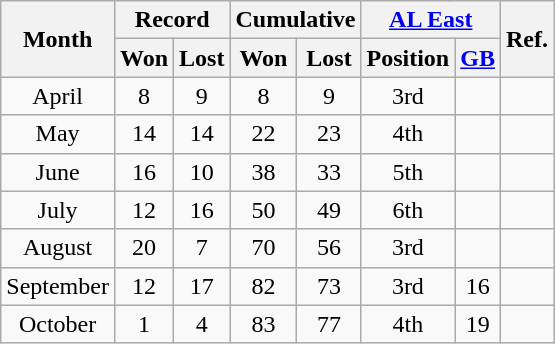<table class="wikitable" style="text-align:center;">
<tr>
<th rowspan=2>Month</th>
<th colspan=2>Record</th>
<th colspan=2>Cumulative</th>
<th colspan=2><a href='#'>AL East</a></th>
<th rowspan=2>Ref.</th>
</tr>
<tr>
<th>Won</th>
<th>Lost</th>
<th>Won</th>
<th>Lost</th>
<th>Position</th>
<th><a href='#'>GB</a></th>
</tr>
<tr>
<td>April</td>
<td>8</td>
<td>9</td>
<td>8</td>
<td>9</td>
<td>3rd</td>
<td></td>
<td></td>
</tr>
<tr>
<td>May</td>
<td>14</td>
<td>14</td>
<td>22</td>
<td>23</td>
<td>4th</td>
<td></td>
<td></td>
</tr>
<tr>
<td>June</td>
<td>16</td>
<td>10</td>
<td>38</td>
<td>33</td>
<td>5th</td>
<td></td>
<td></td>
</tr>
<tr>
<td>July</td>
<td>12</td>
<td>16</td>
<td>50</td>
<td>49</td>
<td>6th</td>
<td></td>
<td></td>
</tr>
<tr>
<td>August</td>
<td>20</td>
<td>7</td>
<td>70</td>
<td>56</td>
<td>3rd</td>
<td></td>
<td></td>
</tr>
<tr>
<td>September</td>
<td>12</td>
<td>17</td>
<td>82</td>
<td>73</td>
<td>3rd</td>
<td>16</td>
<td></td>
</tr>
<tr>
<td>October</td>
<td>1</td>
<td>4</td>
<td>83</td>
<td>77</td>
<td>4th</td>
<td>19</td>
<td></td>
</tr>
</table>
